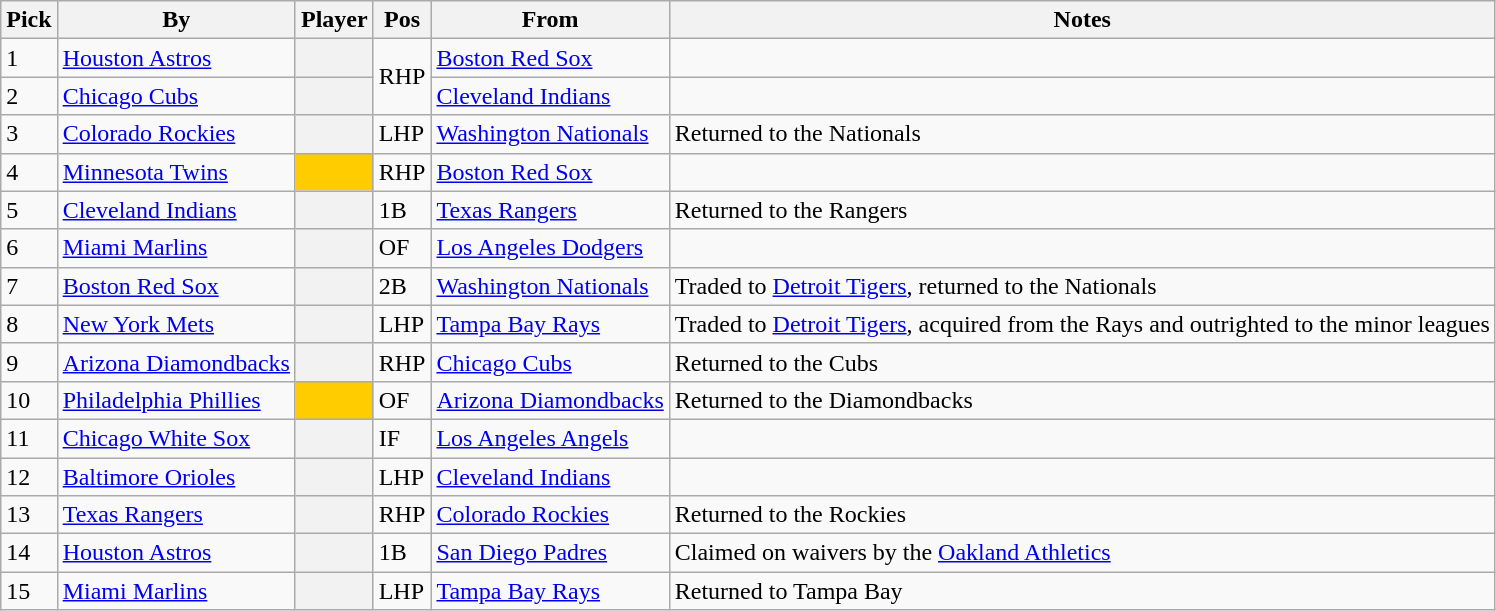<table class="wikitable sortable plainrowheaders">
<tr>
<th scope="col">Pick</th>
<th scope="col">By</th>
<th scope="col">Player</th>
<th scope="col">Pos</th>
<th scope="col">From</th>
<th scope="col">Notes</th>
</tr>
<tr>
<td>1</td>
<td><a href='#'>Houston Astros</a></td>
<th scope="row"></th>
<td rowspan="2">RHP</td>
<td><a href='#'>Boston Red Sox</a></td>
<td></td>
</tr>
<tr>
<td>2</td>
<td><a href='#'>Chicago Cubs</a></td>
<th scope="row"></th>
<td><a href='#'>Cleveland Indians</a></td>
<td></td>
</tr>
<tr>
<td>3</td>
<td><a href='#'>Colorado Rockies</a></td>
<th scope="row"></th>
<td>LHP</td>
<td><a href='#'>Washington Nationals</a></td>
<td>Returned to the Nationals</td>
</tr>
<tr>
<td>4</td>
<td><a href='#'>Minnesota Twins</a></td>
<th scope="row" style="background:#fc0"></th>
<td>RHP</td>
<td><a href='#'>Boston Red Sox</a></td>
<td></td>
</tr>
<tr>
<td>5</td>
<td><a href='#'>Cleveland Indians</a></td>
<th scope="row"></th>
<td>1B</td>
<td><a href='#'>Texas Rangers</a></td>
<td>Returned to the Rangers</td>
</tr>
<tr>
<td>6</td>
<td><a href='#'>Miami Marlins</a></td>
<th scope="row"></th>
<td>OF</td>
<td><a href='#'>Los Angeles Dodgers</a></td>
<td></td>
</tr>
<tr>
<td>7</td>
<td><a href='#'>Boston Red Sox</a></td>
<th scope="row"></th>
<td>2B</td>
<td><a href='#'>Washington Nationals</a></td>
<td>Traded to <a href='#'>Detroit Tigers</a>, returned to the Nationals</td>
</tr>
<tr>
<td>8</td>
<td><a href='#'>New York Mets</a></td>
<th scope="row"></th>
<td>LHP</td>
<td><a href='#'>Tampa Bay Rays</a></td>
<td>Traded to <a href='#'>Detroit Tigers</a>, acquired from the Rays and outrighted to the minor leagues</td>
</tr>
<tr>
<td>9</td>
<td><a href='#'>Arizona Diamondbacks</a></td>
<th scope="row"></th>
<td>RHP</td>
<td><a href='#'>Chicago Cubs</a></td>
<td>Returned to the Cubs</td>
</tr>
<tr>
<td>10</td>
<td><a href='#'>Philadelphia Phillies</a></td>
<th scope="row" style="background:#fc0"></th>
<td>OF</td>
<td><a href='#'>Arizona Diamondbacks</a></td>
<td>Returned to the Diamondbacks</td>
</tr>
<tr>
<td>11</td>
<td><a href='#'>Chicago White Sox</a></td>
<th scope="row"></th>
<td>IF</td>
<td><a href='#'>Los Angeles Angels </a></td>
<td></td>
</tr>
<tr>
<td>12</td>
<td><a href='#'>Baltimore Orioles</a></td>
<th scope="row"></th>
<td>LHP</td>
<td><a href='#'>Cleveland Indians</a></td>
<td></td>
</tr>
<tr>
<td>13</td>
<td><a href='#'>Texas Rangers</a></td>
<th scope="row"></th>
<td>RHP</td>
<td><a href='#'>Colorado Rockies</a></td>
<td>Returned to the Rockies</td>
</tr>
<tr>
<td>14</td>
<td><a href='#'>Houston Astros</a></td>
<th scope="row"></th>
<td>1B</td>
<td><a href='#'>San Diego Padres</a></td>
<td>Claimed on waivers by the <a href='#'>Oakland Athletics</a></td>
</tr>
<tr>
<td>15</td>
<td><a href='#'>Miami Marlins</a></td>
<th scope="row"></th>
<td>LHP</td>
<td><a href='#'>Tampa Bay Rays</a></td>
<td>Returned to Tampa Bay</td>
</tr>
</table>
